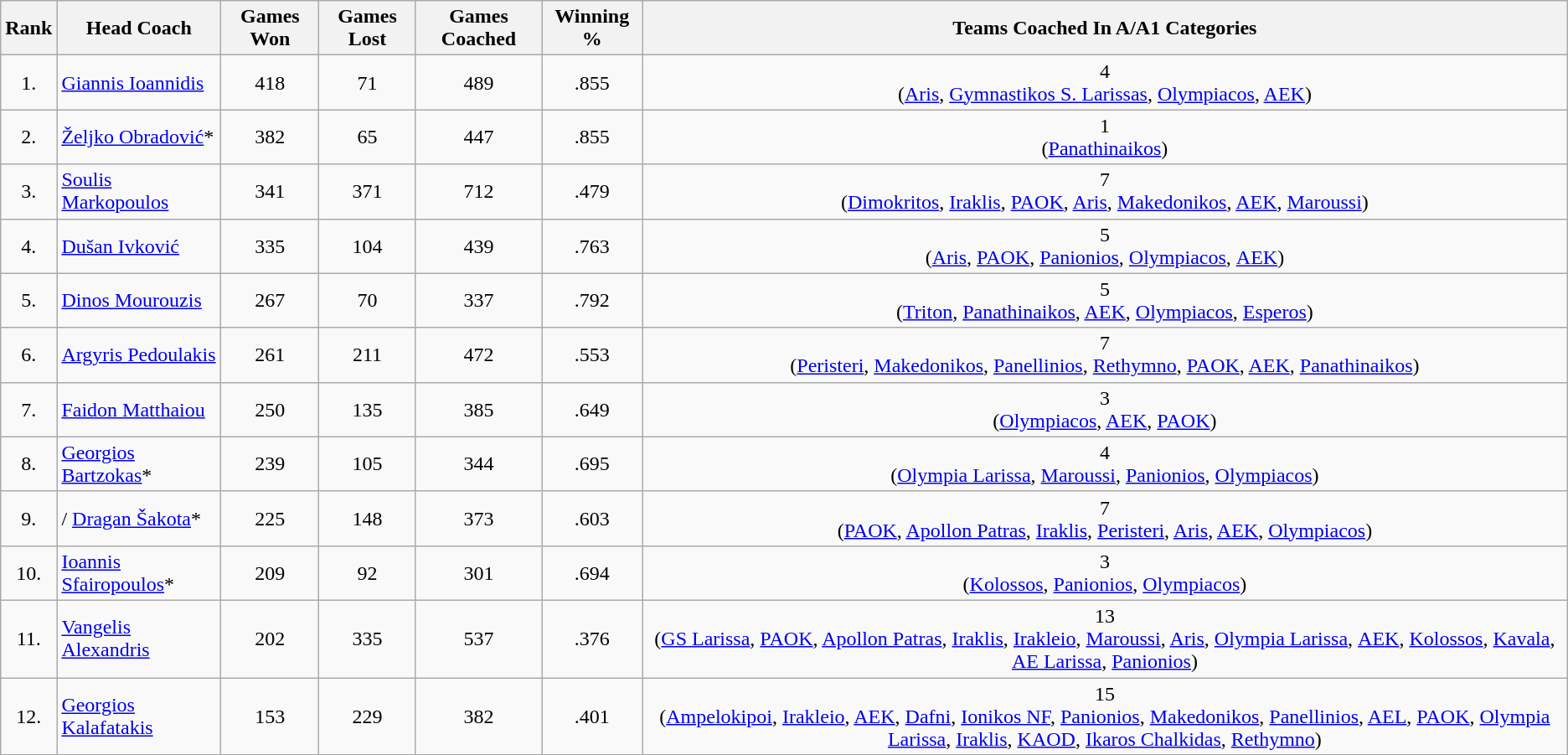<table class="wikitable sortable"  style="text-align:center;">
<tr>
<th>Rank</th>
<th>Head Coach</th>
<th>Games Won</th>
<th>Games Lost</th>
<th>Games Coached</th>
<th>Winning %</th>
<th>Teams Coached In A/A1 Categories</th>
</tr>
<tr>
<td>1.</td>
<td style="text-align:left"> <a href='#'>Giannis Ioannidis</a></td>
<td>418</td>
<td>71</td>
<td>489</td>
<td>.855</td>
<td>4<br>(<a href='#'>Aris</a>, <a href='#'>Gymnastikos S. Larissas</a>, <a href='#'>Olympiacos</a>, <a href='#'>AEK</a>)</td>
</tr>
<tr>
<td>2.</td>
<td style="text-align:left"> <a href='#'>Željko Obradović</a>*</td>
<td>382</td>
<td>65</td>
<td>447</td>
<td>.855</td>
<td>1<br>(<a href='#'>Panathinaikos</a>)</td>
</tr>
<tr>
<td>3.</td>
<td style="text-align:left"> <a href='#'>Soulis Markopoulos</a></td>
<td>341</td>
<td>371</td>
<td>712</td>
<td>.479</td>
<td>7<br>(<a href='#'>Dimokritos</a>, <a href='#'>Iraklis</a>, <a href='#'>PAOK</a>, <a href='#'>Aris</a>, <a href='#'>Makedonikos</a>, <a href='#'>AEK</a>, <a href='#'>Maroussi</a>)</td>
</tr>
<tr>
<td>4.</td>
<td style="text-align:left"> <a href='#'>Dušan Ivković</a></td>
<td>335</td>
<td>104</td>
<td>439</td>
<td>.763</td>
<td>5<br>(<a href='#'>Aris</a>, <a href='#'>PAOK</a>, <a href='#'>Panionios</a>, <a href='#'>Olympiacos</a>, <a href='#'>ΑΕΚ</a>)</td>
</tr>
<tr>
<td>5.</td>
<td style="text-align:left"> <a href='#'>Dinos Mourouzis</a></td>
<td>267</td>
<td>70</td>
<td>337</td>
<td>.792</td>
<td>5<br>(<a href='#'>Triton</a>, <a href='#'>Panathinaikos</a>, <a href='#'>AEK</a>, <a href='#'>Olympiacos</a>, <a href='#'>Esperos</a>)</td>
</tr>
<tr>
<td>6.</td>
<td style="text-align:left"> <a href='#'>Argyris Pedoulakis</a></td>
<td>261</td>
<td>211</td>
<td>472</td>
<td>.553</td>
<td>7<br>(<a href='#'>Peristeri</a>, <a href='#'>Makedonikos</a>, <a href='#'>Panellinios</a>, <a href='#'>Rethymno</a>, <a href='#'>PAOK</a>, <a href='#'>AEK</a>, <a href='#'>Panathinaikos</a>)</td>
</tr>
<tr>
<td>7.</td>
<td style="text-align:left"> <a href='#'>Faidon Matthaiou</a></td>
<td>250</td>
<td>135</td>
<td>385</td>
<td>.649</td>
<td>3<br>(<a href='#'>Olympiacos</a>, <a href='#'>AEK</a>, <a href='#'>PAOK</a>)</td>
</tr>
<tr>
<td>8.</td>
<td style="text-align:left"> <a href='#'>Georgios Bartzokas</a>*</td>
<td>239</td>
<td>105</td>
<td>344</td>
<td>.695</td>
<td>4<br>(<a href='#'>Olympia Larissa</a>, <a href='#'>Maroussi</a>, <a href='#'>Panionios</a>, <a href='#'>Olympiacos</a>)</td>
</tr>
<tr>
<td>9.</td>
<td style="text-align:left">/ <a href='#'>Dragan Šakota</a>*</td>
<td>225</td>
<td>148</td>
<td>373</td>
<td>.603</td>
<td>7<br>(<a href='#'>PAOK</a>, <a href='#'>Apollon Patras</a>, <a href='#'>Iraklis</a>, <a href='#'>Peristeri</a>, <a href='#'>Aris</a>, <a href='#'>AEK</a>, <a href='#'>Olympiacos</a>)</td>
</tr>
<tr>
<td>10.</td>
<td style="text-align:left"> <a href='#'>Ioannis Sfairopoulos</a>*</td>
<td>209</td>
<td>92</td>
<td>301</td>
<td>.694</td>
<td>3<br>(<a href='#'>Kolossos</a>, <a href='#'>Panionios</a>, <a href='#'>Olympiacos</a>)</td>
</tr>
<tr>
<td>11.</td>
<td style="text-align:left"> <a href='#'>Vangelis Alexandris</a></td>
<td>202</td>
<td>335</td>
<td>537</td>
<td>.376</td>
<td>13<br>(<a href='#'>GS Larissa</a>, <a href='#'>PAOK</a>, <a href='#'>Apollon Patras</a>, <a href='#'>Iraklis</a>, <a href='#'>Irakleio</a>, <a href='#'>Maroussi</a>, <a href='#'>Aris</a>, <a href='#'>Olympia Larissa</a>, <a href='#'>ΑΕΚ</a>, <a href='#'>Kolossos</a>, <a href='#'>Kavala</a>, <a href='#'>AE Larissa</a>, <a href='#'>Panionios</a>)</td>
</tr>
<tr>
<td>12.</td>
<td style="text-align:left"> <a href='#'>Georgios Kalafatakis</a></td>
<td>153</td>
<td>229</td>
<td>382</td>
<td>.401</td>
<td>15<br>(<a href='#'>Ampelokipoi</a>, <a href='#'>Irakleio</a>, <a href='#'>AEK</a>, <a href='#'>Dafni</a>, <a href='#'>Ionikos NF</a>, <a href='#'>Panionios</a>, <a href='#'>Makedonikos</a>, <a href='#'>Panellinios</a>, <a href='#'>AEL</a>, <a href='#'>PAOK</a>, <a href='#'>Olympia Larissa</a>, <a href='#'>Iraklis</a>, <a href='#'>KAOD</a>, <a href='#'>Ikaros Chalkidas</a>, <a href='#'>Rethymno</a>)</td>
</tr>
</table>
